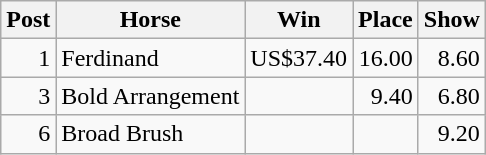<table class="wikitable" border="1">
<tr>
<th>Post</th>
<th>Horse</th>
<th>Win</th>
<th>Place</th>
<th>Show</th>
</tr>
<tr>
<td align="right">1</td>
<td>Ferdinand</td>
<td align="right">US$37.40</td>
<td align="right">16.00</td>
<td align="right">8.60</td>
</tr>
<tr>
<td align="right">3</td>
<td>Bold Arrangement</td>
<td></td>
<td align="right">9.40</td>
<td align="right">6.80</td>
</tr>
<tr>
<td align="right">6</td>
<td>Broad Brush</td>
<td></td>
<td></td>
<td align="right">9.20</td>
</tr>
</table>
